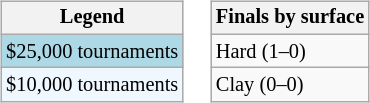<table>
<tr valign=top>
<td><br><table class=wikitable style="font-size:85%">
<tr>
<th>Legend</th>
</tr>
<tr style="background:lightblue;">
<td>$25,000 tournaments</td>
</tr>
<tr style="background:#f0f8ff;">
<td>$10,000 tournaments</td>
</tr>
</table>
</td>
<td><br><table class=wikitable style="font-size:85%">
<tr>
<th>Finals by surface</th>
</tr>
<tr>
<td>Hard (1–0)</td>
</tr>
<tr>
<td>Clay (0–0)</td>
</tr>
</table>
</td>
</tr>
</table>
